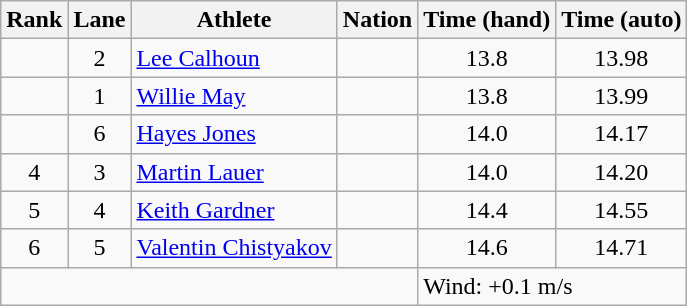<table class="wikitable sortable" style="text-align:center">
<tr>
<th>Rank</th>
<th>Lane</th>
<th>Athlete</th>
<th>Nation</th>
<th>Time (hand)</th>
<th>Time (auto)</th>
</tr>
<tr>
<td></td>
<td>2</td>
<td align=left><a href='#'>Lee Calhoun</a></td>
<td align=left></td>
<td>13.8</td>
<td>13.98</td>
</tr>
<tr>
<td></td>
<td>1</td>
<td align=left><a href='#'>Willie May</a></td>
<td align=left></td>
<td>13.8</td>
<td>13.99</td>
</tr>
<tr>
<td></td>
<td>6</td>
<td align=left><a href='#'>Hayes Jones</a></td>
<td align=left></td>
<td>14.0</td>
<td>14.17</td>
</tr>
<tr>
<td>4</td>
<td>3</td>
<td align=left><a href='#'>Martin Lauer</a></td>
<td align=left></td>
<td>14.0</td>
<td>14.20</td>
</tr>
<tr>
<td>5</td>
<td>4</td>
<td align=left><a href='#'>Keith Gardner</a></td>
<td align=left></td>
<td>14.4</td>
<td>14.55</td>
</tr>
<tr>
<td>6</td>
<td>5</td>
<td align=left><a href='#'>Valentin Chistyakov</a></td>
<td align=left></td>
<td>14.6</td>
<td>14.71</td>
</tr>
<tr class="sortbottom">
<td colspan=4></td>
<td colspan="3" style="text-align:left;">Wind: +0.1 m/s</td>
</tr>
</table>
